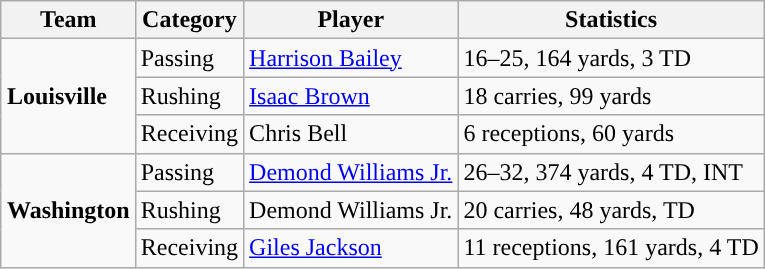<table class="wikitable" style="float: right;">
<tr>
<th>Team</th>
<th>Category</th>
<th>Player</th>
<th>Statistics</th>
</tr>
<tr>
<td rowspan=3><strong>Louisville</strong></td>
<td>Passing</td>
<td><a href='#'>Harrison Bailey</a></td>
<td>16–25, 164 yards, 3 TD</td>
</tr>
<tr>
<td>Rushing</td>
<td><a href='#'>Isaac Brown</a></td>
<td>18 carries, 99 yards</td>
</tr>
<tr>
<td>Receiving</td>
<td>Chris Bell</td>
<td>6 receptions, 60 yards</td>
</tr>
<tr>
<td rowspan=3><strong>Washington</strong></td>
<td>Passing</td>
<td><a href='#'>Demond Williams Jr.</a></td>
<td>26–32, 374 yards, 4 TD, INT</td>
</tr>
<tr>
<td>Rushing</td>
<td>Demond Williams Jr.</td>
<td>20 carries, 48 yards, TD</td>
</tr>
<tr>
<td>Receiving</td>
<td><a href='#'>Giles Jackson</a></td>
<td>11 receptions, 161 yards, 4 TD</td>
</tr>
</table>
